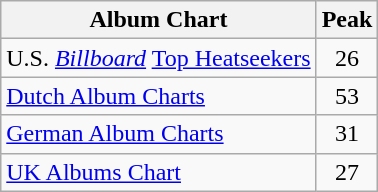<table class="wikitable sortable">
<tr>
<th>Album Chart</th>
<th>Peak</th>
</tr>
<tr>
<td>U.S. <em><a href='#'>Billboard</a></em> <a href='#'>Top Heatseekers</a></td>
<td align=center>26</td>
</tr>
<tr>
<td><a href='#'>Dutch Album Charts</a></td>
<td align=center>53</td>
</tr>
<tr>
<td><a href='#'>German Album Charts</a></td>
<td align=center>31</td>
</tr>
<tr>
<td><a href='#'>UK Albums Chart</a></td>
<td align=center>27</td>
</tr>
</table>
